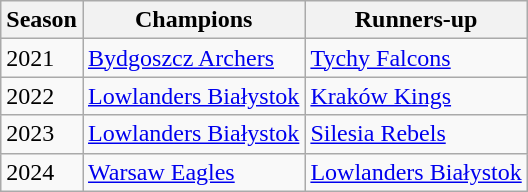<table class="wikitable sortable">
<tr>
<th>Season</th>
<th>Champions</th>
<th>Runners-up</th>
</tr>
<tr>
<td>2021</td>
<td><a href='#'>Bydgoszcz Archers</a></td>
<td><a href='#'>Tychy Falcons</a></td>
</tr>
<tr>
<td>2022</td>
<td><a href='#'>Lowlanders Białystok</a></td>
<td><a href='#'>Kraków Kings</a></td>
</tr>
<tr>
<td>2023</td>
<td><a href='#'>Lowlanders Białystok</a></td>
<td><a href='#'>Silesia Rebels</a></td>
</tr>
<tr>
<td>2024</td>
<td><a href='#'>Warsaw Eagles</a></td>
<td><a href='#'>Lowlanders Białystok</a></td>
</tr>
</table>
